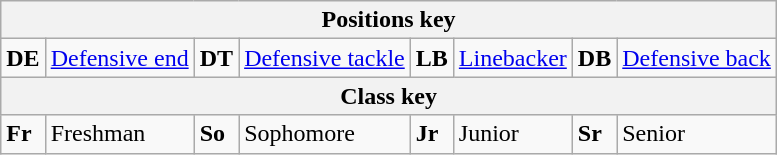<table class="wikitable">
<tr>
<th colspan="8">Positions key</th>
</tr>
<tr>
<td><strong>DE</strong></td>
<td><a href='#'>Defensive end</a></td>
<td><strong>DT</strong></td>
<td><a href='#'>Defensive tackle</a></td>
<td><strong>LB</strong></td>
<td><a href='#'>Linebacker</a></td>
<td><strong>DB</strong></td>
<td><a href='#'>Defensive back</a></td>
</tr>
<tr>
<th colspan="8">Class key</th>
</tr>
<tr>
<td><strong>Fr</strong></td>
<td>Freshman</td>
<td><strong>So</strong></td>
<td>Sophomore</td>
<td><strong>Jr</strong></td>
<td>Junior</td>
<td><strong>Sr</strong></td>
<td>Senior</td>
</tr>
</table>
